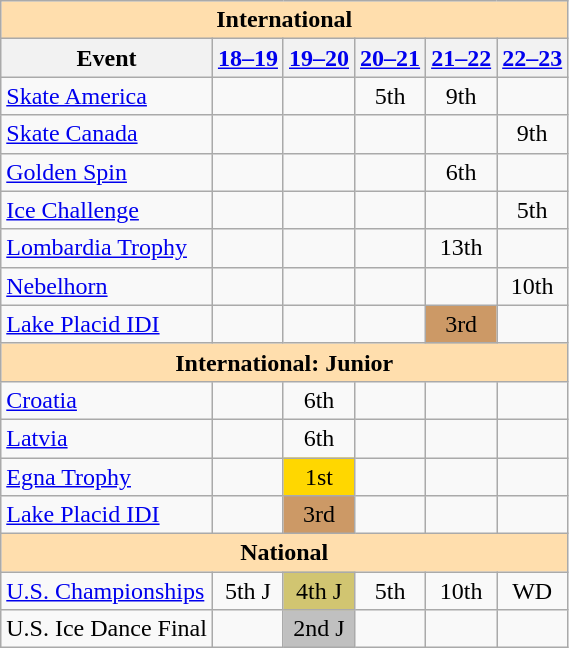<table class="wikitable" style="text-align:center">
<tr>
<th style="background-color: #ffdead; " colspan=6 align=center>International</th>
</tr>
<tr>
<th>Event</th>
<th><a href='#'>18–19</a></th>
<th><a href='#'>19–20</a></th>
<th><a href='#'>20–21</a></th>
<th><a href='#'>21–22</a></th>
<th><a href='#'>22–23</a></th>
</tr>
<tr>
<td align=left> <a href='#'>Skate America</a></td>
<td></td>
<td></td>
<td>5th</td>
<td>9th</td>
<td></td>
</tr>
<tr>
<td align=left> <a href='#'>Skate Canada</a></td>
<td></td>
<td></td>
<td></td>
<td></td>
<td>9th</td>
</tr>
<tr>
<td align=left> <a href='#'>Golden Spin</a></td>
<td></td>
<td></td>
<td></td>
<td>6th</td>
<td></td>
</tr>
<tr>
<td align=left> <a href='#'>Ice Challenge</a></td>
<td></td>
<td></td>
<td></td>
<td></td>
<td>5th</td>
</tr>
<tr>
<td align=left> <a href='#'>Lombardia Trophy</a></td>
<td></td>
<td></td>
<td></td>
<td>13th</td>
<td></td>
</tr>
<tr>
<td align=left> <a href='#'>Nebelhorn</a></td>
<td></td>
<td></td>
<td></td>
<td></td>
<td>10th</td>
</tr>
<tr>
<td align=left><a href='#'>Lake Placid IDI</a></td>
<td></td>
<td></td>
<td></td>
<td bgcolor=cc9966>3rd</td>
<td></td>
</tr>
<tr>
<th style="background-color: #ffdead; " colspan=6 align=center>International: Junior</th>
</tr>
<tr>
<td align=left> <a href='#'>Croatia</a></td>
<td></td>
<td>6th</td>
<td></td>
<td></td>
<td></td>
</tr>
<tr>
<td align=left> <a href='#'>Latvia</a></td>
<td></td>
<td>6th</td>
<td></td>
<td></td>
<td></td>
</tr>
<tr>
<td align=left><a href='#'>Egna Trophy</a></td>
<td></td>
<td bgcolor=gold>1st</td>
<td></td>
<td></td>
<td></td>
</tr>
<tr>
<td align=left><a href='#'>Lake Placid IDI</a></td>
<td></td>
<td bgcolor=cc9966>3rd</td>
<td></td>
<td></td>
<td></td>
</tr>
<tr>
<th style="background-color: #ffdead; " colspan=6 align=center>National</th>
</tr>
<tr>
<td align=left><a href='#'>U.S. Championships</a></td>
<td>5th J</td>
<td bgcolor=d1c571>4th J</td>
<td>5th</td>
<td>10th</td>
<td>WD</td>
</tr>
<tr>
<td align=left>U.S. Ice Dance Final</td>
<td></td>
<td bgcolor=silver>2nd J</td>
<td></td>
<td></td>
<td></td>
</tr>
</table>
